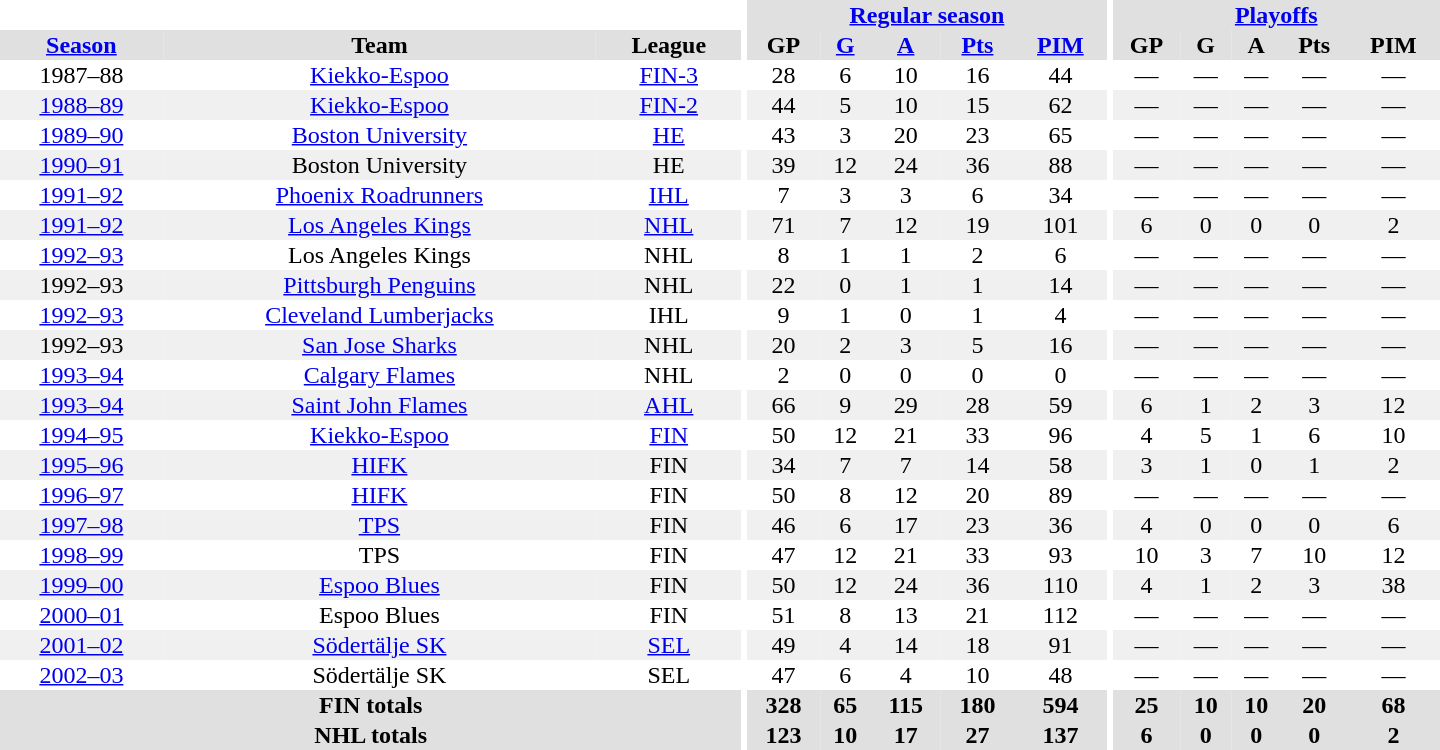<table border="0" cellpadding="1" cellspacing="0" style="text-align:center; width:60em">
<tr bgcolor="#e0e0e0">
<th colspan="3" bgcolor="#ffffff"></th>
<th rowspan="100" bgcolor="#ffffff"></th>
<th colspan="5"><a href='#'>Regular season</a></th>
<th rowspan="100" bgcolor="#ffffff"></th>
<th colspan="5"><a href='#'>Playoffs</a></th>
</tr>
<tr bgcolor="#e0e0e0">
<th><a href='#'>Season</a></th>
<th>Team</th>
<th>League</th>
<th>GP</th>
<th><a href='#'>G</a></th>
<th><a href='#'>A</a></th>
<th><a href='#'>Pts</a></th>
<th><a href='#'>PIM</a></th>
<th>GP</th>
<th>G</th>
<th>A</th>
<th>Pts</th>
<th>PIM</th>
</tr>
<tr>
<td>1987–88</td>
<td><a href='#'>Kiekko-Espoo</a></td>
<td><a href='#'>FIN-3</a></td>
<td>28</td>
<td>6</td>
<td>10</td>
<td>16</td>
<td>44</td>
<td>—</td>
<td>—</td>
<td>—</td>
<td>—</td>
<td>—</td>
</tr>
<tr bgcolor="#f0f0f0">
<td><a href='#'>1988–89</a></td>
<td><a href='#'>Kiekko-Espoo</a></td>
<td><a href='#'>FIN-2</a></td>
<td>44</td>
<td>5</td>
<td>10</td>
<td>15</td>
<td>62</td>
<td>—</td>
<td>—</td>
<td>—</td>
<td>—</td>
<td>—</td>
</tr>
<tr>
<td><a href='#'>1989–90</a></td>
<td><a href='#'>Boston University</a></td>
<td><a href='#'>HE</a></td>
<td>43</td>
<td>3</td>
<td>20</td>
<td>23</td>
<td>65</td>
<td>—</td>
<td>—</td>
<td>—</td>
<td>—</td>
<td>—</td>
</tr>
<tr bgcolor="#f0f0f0">
<td><a href='#'>1990–91</a></td>
<td>Boston University</td>
<td>HE</td>
<td>39</td>
<td>12</td>
<td>24</td>
<td>36</td>
<td>88</td>
<td>—</td>
<td>—</td>
<td>—</td>
<td>—</td>
<td>—</td>
</tr>
<tr>
<td><a href='#'>1991–92</a></td>
<td><a href='#'>Phoenix Roadrunners</a></td>
<td><a href='#'>IHL</a></td>
<td>7</td>
<td>3</td>
<td>3</td>
<td>6</td>
<td>34</td>
<td>—</td>
<td>—</td>
<td>—</td>
<td>—</td>
<td>—</td>
</tr>
<tr bgcolor="#f0f0f0">
<td><a href='#'>1991–92</a></td>
<td><a href='#'>Los Angeles Kings</a></td>
<td><a href='#'>NHL</a></td>
<td>71</td>
<td>7</td>
<td>12</td>
<td>19</td>
<td>101</td>
<td>6</td>
<td>0</td>
<td>0</td>
<td>0</td>
<td>2</td>
</tr>
<tr>
<td><a href='#'>1992–93</a></td>
<td>Los Angeles Kings</td>
<td>NHL</td>
<td>8</td>
<td>1</td>
<td>1</td>
<td>2</td>
<td>6</td>
<td>—</td>
<td>—</td>
<td>—</td>
<td>—</td>
<td>—</td>
</tr>
<tr bgcolor="#f0f0f0">
<td>1992–93</td>
<td><a href='#'>Pittsburgh Penguins</a></td>
<td>NHL</td>
<td>22</td>
<td>0</td>
<td>1</td>
<td>1</td>
<td>14</td>
<td>—</td>
<td>—</td>
<td>—</td>
<td>—</td>
<td>—</td>
</tr>
<tr>
<td><a href='#'>1992–93</a></td>
<td><a href='#'>Cleveland Lumberjacks</a></td>
<td>IHL</td>
<td>9</td>
<td>1</td>
<td>0</td>
<td>1</td>
<td>4</td>
<td>—</td>
<td>—</td>
<td>—</td>
<td>—</td>
<td>—</td>
</tr>
<tr bgcolor="#f0f0f0">
<td>1992–93</td>
<td><a href='#'>San Jose Sharks</a></td>
<td>NHL</td>
<td>20</td>
<td>2</td>
<td>3</td>
<td>5</td>
<td>16</td>
<td>—</td>
<td>—</td>
<td>—</td>
<td>—</td>
<td>—</td>
</tr>
<tr>
<td><a href='#'>1993–94</a></td>
<td><a href='#'>Calgary Flames</a></td>
<td>NHL</td>
<td>2</td>
<td>0</td>
<td>0</td>
<td>0</td>
<td>0</td>
<td>—</td>
<td>—</td>
<td>—</td>
<td>—</td>
<td>—</td>
</tr>
<tr bgcolor="#f0f0f0">
<td><a href='#'>1993–94</a></td>
<td><a href='#'>Saint John Flames</a></td>
<td><a href='#'>AHL</a></td>
<td>66</td>
<td>9</td>
<td>29</td>
<td>28</td>
<td>59</td>
<td>6</td>
<td>1</td>
<td>2</td>
<td>3</td>
<td>12</td>
</tr>
<tr>
<td><a href='#'>1994–95</a></td>
<td><a href='#'>Kiekko-Espoo</a></td>
<td><a href='#'>FIN</a></td>
<td>50</td>
<td>12</td>
<td>21</td>
<td>33</td>
<td>96</td>
<td>4</td>
<td>5</td>
<td>1</td>
<td>6</td>
<td>10</td>
</tr>
<tr bgcolor="#f0f0f0">
<td><a href='#'>1995–96</a></td>
<td><a href='#'>HIFK</a></td>
<td>FIN</td>
<td>34</td>
<td>7</td>
<td>7</td>
<td>14</td>
<td>58</td>
<td>3</td>
<td>1</td>
<td>0</td>
<td>1</td>
<td>2</td>
</tr>
<tr>
<td><a href='#'>1996–97</a></td>
<td><a href='#'>HIFK</a></td>
<td>FIN</td>
<td>50</td>
<td>8</td>
<td>12</td>
<td>20</td>
<td>89</td>
<td>—</td>
<td>—</td>
<td>—</td>
<td>—</td>
<td>—</td>
</tr>
<tr bgcolor="#f0f0f0">
<td><a href='#'>1997–98</a></td>
<td><a href='#'>TPS</a></td>
<td>FIN</td>
<td>46</td>
<td>6</td>
<td>17</td>
<td>23</td>
<td>36</td>
<td>4</td>
<td>0</td>
<td>0</td>
<td>0</td>
<td>6</td>
</tr>
<tr>
<td><a href='#'>1998–99</a></td>
<td>TPS</td>
<td>FIN</td>
<td>47</td>
<td>12</td>
<td>21</td>
<td>33</td>
<td>93</td>
<td>10</td>
<td>3</td>
<td>7</td>
<td>10</td>
<td>12</td>
</tr>
<tr bgcolor="#f0f0f0">
<td><a href='#'>1999–00</a></td>
<td><a href='#'>Espoo Blues</a></td>
<td>FIN</td>
<td>50</td>
<td>12</td>
<td>24</td>
<td>36</td>
<td>110</td>
<td>4</td>
<td>1</td>
<td>2</td>
<td>3</td>
<td>38</td>
</tr>
<tr>
<td><a href='#'>2000–01</a></td>
<td>Espoo Blues</td>
<td>FIN</td>
<td>51</td>
<td>8</td>
<td>13</td>
<td>21</td>
<td>112</td>
<td>—</td>
<td>—</td>
<td>—</td>
<td>—</td>
<td>—</td>
</tr>
<tr bgcolor="#f0f0f0">
<td><a href='#'>2001–02</a></td>
<td><a href='#'>Södertälje SK</a></td>
<td><a href='#'>SEL</a></td>
<td>49</td>
<td>4</td>
<td>14</td>
<td>18</td>
<td>91</td>
<td>—</td>
<td>—</td>
<td>—</td>
<td>—</td>
<td>—</td>
</tr>
<tr>
<td><a href='#'>2002–03</a></td>
<td>Södertälje SK</td>
<td>SEL</td>
<td>47</td>
<td>6</td>
<td>4</td>
<td>10</td>
<td>48</td>
<td>—</td>
<td>—</td>
<td>—</td>
<td>—</td>
<td>—</td>
</tr>
<tr bgcolor="#e0e0e0">
<th colspan="3">FIN totals</th>
<th>328</th>
<th>65</th>
<th>115</th>
<th>180</th>
<th>594</th>
<th>25</th>
<th>10</th>
<th>10</th>
<th>20</th>
<th>68</th>
</tr>
<tr bgcolor="#e0e0e0">
<th colspan="3">NHL totals</th>
<th>123</th>
<th>10</th>
<th>17</th>
<th>27</th>
<th>137</th>
<th>6</th>
<th>0</th>
<th>0</th>
<th>0</th>
<th>2</th>
</tr>
</table>
